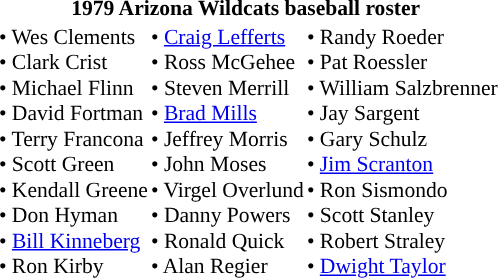<table class="toccolours" style="border-collapse:collapse; font-size:90%;">
<tr>
<th colspan="9">1979 Arizona Wildcats baseball roster</th>
</tr>
<tr>
<td width="03"> </td>
<td valign="top"></td>
<td>• Wes Clements<br>• Clark Crist<br>• Michael Flinn<br>• David Fortman<br>• Terry Francona<br>• Scott Green<br>• Kendall Greene<br>• Don Hyman<br>• <a href='#'>Bill Kinneberg</a><br>• Ron Kirby</td>
<td>• <a href='#'>Craig Lefferts</a><br>• Ross McGehee<br>• Steven Merrill<br>• <a href='#'>Brad Mills</a><br>• Jeffrey Morris<br>• John Moses<br>• Virgel Overlund<br>• Danny Powers<br>• Ronald Quick<br>• Alan Regier</td>
<td>• Randy Roeder<br>• Pat Roessler<br>• William Salzbrenner<br>• Jay Sargent<br>• Gary Schulz<br>• <a href='#'>Jim Scranton</a><br>• Ron Sismondo<br>• Scott Stanley<br>• Robert Straley<br>• <a href='#'>Dwight Taylor</a></td>
<td></td>
<td></td>
</tr>
</table>
